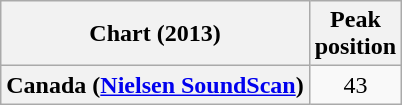<table class="wikitable plainrowheaders" style="text-align:center">
<tr>
<th scope="col">Chart (2013)</th>
<th scope="col">Peak<br>position</th>
</tr>
<tr>
<th scope="row">Canada (<a href='#'>Nielsen SoundScan</a>)</th>
<td>43</td>
</tr>
</table>
